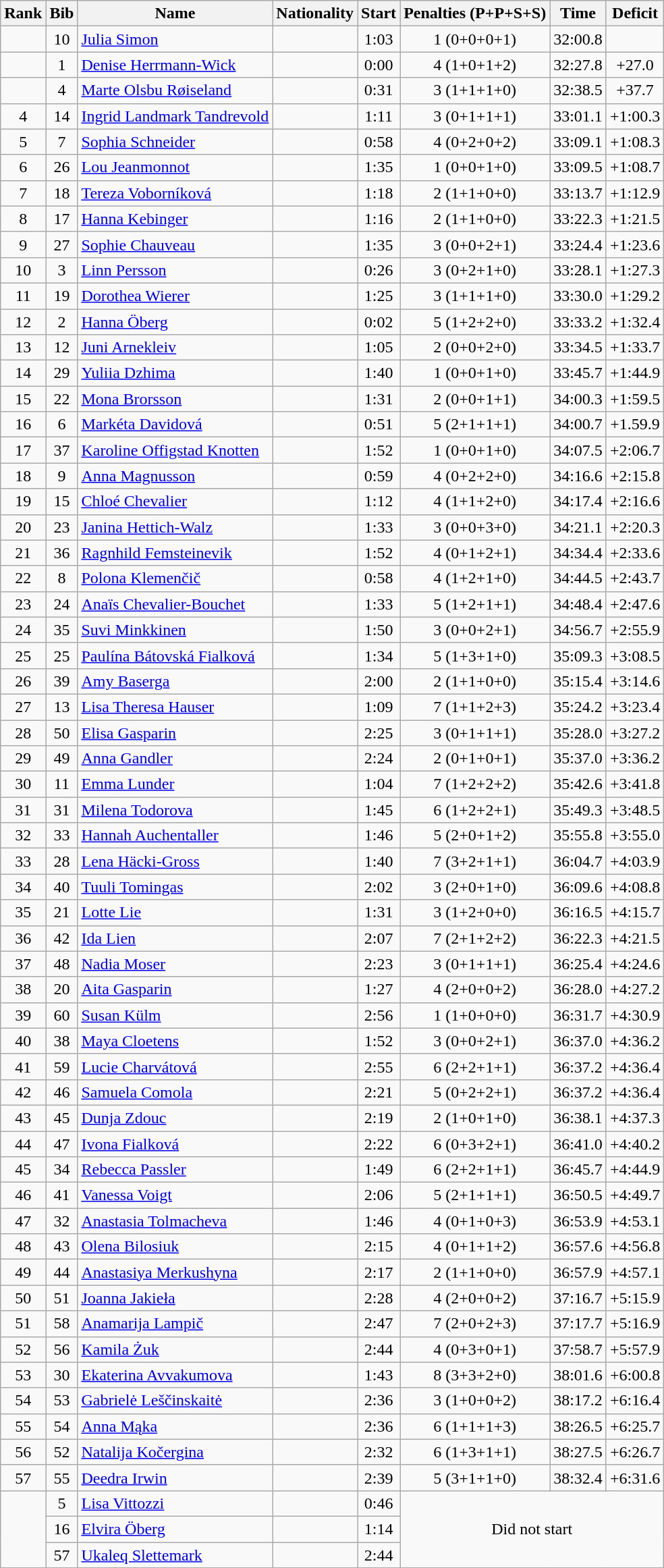<table class="wikitable sortable" style="text-align:center">
<tr>
<th>Rank</th>
<th>Bib</th>
<th>Name</th>
<th>Nationality</th>
<th>Start</th>
<th>Penalties (P+P+S+S)</th>
<th>Time</th>
<th>Deficit</th>
</tr>
<tr>
<td></td>
<td>10</td>
<td align=left><a href='#'>Julia Simon</a></td>
<td align=left></td>
<td>1:03</td>
<td>1 (0+0+0+1)</td>
<td>32:00.8</td>
<td></td>
</tr>
<tr>
<td></td>
<td>1</td>
<td align=left><a href='#'>Denise Herrmann-Wick</a></td>
<td align=left></td>
<td>0:00</td>
<td>4 (1+0+1+2)</td>
<td>32:27.8</td>
<td>+27.0</td>
</tr>
<tr>
<td></td>
<td>4</td>
<td align=left><a href='#'>Marte Olsbu Røiseland</a></td>
<td align=left></td>
<td>0:31</td>
<td>3 (1+1+1+0)</td>
<td>32:38.5</td>
<td>+37.7</td>
</tr>
<tr>
<td>4</td>
<td>14</td>
<td align=left><a href='#'>Ingrid Landmark Tandrevold</a></td>
<td align=left></td>
<td>1:11</td>
<td>3 (0+1+1+1)</td>
<td>33:01.1</td>
<td>+1:00.3</td>
</tr>
<tr>
<td>5</td>
<td>7</td>
<td align=left><a href='#'>Sophia Schneider</a></td>
<td align=left></td>
<td>0:58</td>
<td>4 (0+2+0+2)</td>
<td>33:09.1</td>
<td>+1:08.3</td>
</tr>
<tr>
<td>6</td>
<td>26</td>
<td align=left><a href='#'>Lou Jeanmonnot</a></td>
<td align=left></td>
<td>1:35</td>
<td>1 (0+0+1+0)</td>
<td>33:09.5</td>
<td>+1:08.7</td>
</tr>
<tr>
<td>7</td>
<td>18</td>
<td align=left><a href='#'>Tereza Voborníková</a></td>
<td align=left></td>
<td>1:18</td>
<td>2 (1+1+0+0)</td>
<td>33:13.7</td>
<td>+1:12.9</td>
</tr>
<tr>
<td>8</td>
<td>17</td>
<td align=left><a href='#'>Hanna Kebinger</a></td>
<td align=left></td>
<td>1:16</td>
<td>2 (1+1+0+0)</td>
<td>33:22.3</td>
<td>+1:21.5</td>
</tr>
<tr>
<td>9</td>
<td>27</td>
<td align=left><a href='#'>Sophie Chauveau</a></td>
<td align=left></td>
<td>1:35</td>
<td>3 (0+0+2+1)</td>
<td>33:24.4</td>
<td>+1:23.6</td>
</tr>
<tr>
<td>10</td>
<td>3</td>
<td align=left><a href='#'>Linn Persson</a></td>
<td align=left></td>
<td>0:26</td>
<td>3 (0+2+1+0)</td>
<td>33:28.1</td>
<td>+1:27.3</td>
</tr>
<tr>
<td>11</td>
<td>19</td>
<td align=left><a href='#'>Dorothea Wierer</a></td>
<td align=left></td>
<td>1:25</td>
<td>3 (1+1+1+0)</td>
<td>33:30.0</td>
<td>+1:29.2</td>
</tr>
<tr>
<td>12</td>
<td>2</td>
<td align=left><a href='#'>Hanna Öberg</a></td>
<td align=left></td>
<td>0:02</td>
<td>5 (1+2+2+0)</td>
<td>33:33.2</td>
<td>+1:32.4</td>
</tr>
<tr>
<td>13</td>
<td>12</td>
<td align=left><a href='#'>Juni Arnekleiv</a></td>
<td align=left></td>
<td>1:05</td>
<td>2 (0+0+2+0)</td>
<td>33:34.5</td>
<td>+1:33.7</td>
</tr>
<tr>
<td>14</td>
<td>29</td>
<td align=left><a href='#'>Yuliia Dzhima</a></td>
<td align=left></td>
<td>1:40</td>
<td>1 (0+0+1+0)</td>
<td>33:45.7</td>
<td>+1:44.9</td>
</tr>
<tr>
<td>15</td>
<td>22</td>
<td align=left><a href='#'>Mona Brorsson</a></td>
<td align=left></td>
<td>1:31</td>
<td>2 (0+0+1+1)</td>
<td>34:00.3</td>
<td>+1:59.5</td>
</tr>
<tr>
<td>16</td>
<td>6</td>
<td align=left><a href='#'>Markéta Davidová</a></td>
<td align=left></td>
<td>0:51</td>
<td>5 (2+1+1+1)</td>
<td>34:00.7</td>
<td>+1.59.9</td>
</tr>
<tr>
<td>17</td>
<td>37</td>
<td align=left><a href='#'>Karoline Offigstad Knotten</a></td>
<td align=left></td>
<td>1:52</td>
<td>1 (0+0+1+0)</td>
<td>34:07.5</td>
<td>+2:06.7</td>
</tr>
<tr>
<td>18</td>
<td>9</td>
<td align=left><a href='#'>Anna Magnusson</a></td>
<td align=left></td>
<td>0:59</td>
<td>4 (0+2+2+0)</td>
<td>34:16.6</td>
<td>+2:15.8</td>
</tr>
<tr>
<td>19</td>
<td>15</td>
<td align=left><a href='#'>Chloé Chevalier</a></td>
<td align=left></td>
<td>1:12</td>
<td>4 (1+1+2+0)</td>
<td>34:17.4</td>
<td>+2:16.6</td>
</tr>
<tr>
<td>20</td>
<td>23</td>
<td align=left><a href='#'>Janina Hettich-Walz</a></td>
<td align=left></td>
<td>1:33</td>
<td>3 (0+0+3+0)</td>
<td>34:21.1</td>
<td>+2:20.3</td>
</tr>
<tr>
<td>21</td>
<td>36</td>
<td align=left><a href='#'>Ragnhild Femsteinevik</a></td>
<td align=left></td>
<td>1:52</td>
<td>4 (0+1+2+1)</td>
<td>34:34.4</td>
<td>+2:33.6</td>
</tr>
<tr>
<td>22</td>
<td>8</td>
<td align=left><a href='#'>Polona Klemenčič</a></td>
<td align=left></td>
<td>0:58</td>
<td>4 (1+2+1+0)</td>
<td>34:44.5</td>
<td>+2:43.7</td>
</tr>
<tr>
<td>23</td>
<td>24</td>
<td align=left><a href='#'>Anaïs Chevalier-Bouchet</a></td>
<td align=left></td>
<td>1:33</td>
<td>5 (1+2+1+1)</td>
<td>34:48.4</td>
<td>+2:47.6</td>
</tr>
<tr>
<td>24</td>
<td>35</td>
<td align=left><a href='#'>Suvi Minkkinen</a></td>
<td align=left></td>
<td>1:50</td>
<td>3 (0+0+2+1)</td>
<td>34:56.7</td>
<td>+2:55.9</td>
</tr>
<tr>
<td>25</td>
<td>25</td>
<td align=left><a href='#'>Paulína Bátovská Fialková</a></td>
<td align=left></td>
<td>1:34</td>
<td>5 (1+3+1+0)</td>
<td>35:09.3</td>
<td>+3:08.5</td>
</tr>
<tr>
<td>26</td>
<td>39</td>
<td align=left><a href='#'>Amy Baserga</a></td>
<td align=left></td>
<td>2:00</td>
<td>2 (1+1+0+0)</td>
<td>35:15.4</td>
<td>+3:14.6</td>
</tr>
<tr>
<td>27</td>
<td>13</td>
<td align=left><a href='#'>Lisa Theresa Hauser</a></td>
<td align=left></td>
<td>1:09</td>
<td>7 (1+1+2+3)</td>
<td>35:24.2</td>
<td>+3:23.4</td>
</tr>
<tr>
<td>28</td>
<td>50</td>
<td align=left><a href='#'>Elisa Gasparin</a></td>
<td align=left></td>
<td>2:25</td>
<td>3 (0+1+1+1)</td>
<td>35:28.0</td>
<td>+3:27.2</td>
</tr>
<tr>
<td>29</td>
<td>49</td>
<td align=left><a href='#'>Anna Gandler</a></td>
<td align=left></td>
<td>2:24</td>
<td>2 (0+1+0+1)</td>
<td>35:37.0</td>
<td>+3:36.2</td>
</tr>
<tr>
<td>30</td>
<td>11</td>
<td align=left><a href='#'>Emma Lunder</a></td>
<td align=left></td>
<td>1:04</td>
<td>7 (1+2+2+2)</td>
<td>35:42.6</td>
<td>+3:41.8</td>
</tr>
<tr>
<td>31</td>
<td>31</td>
<td align=left><a href='#'>Milena Todorova</a></td>
<td align=left></td>
<td>1:45</td>
<td>6 (1+2+2+1)</td>
<td>35:49.3</td>
<td>+3:48.5</td>
</tr>
<tr>
<td>32</td>
<td>33</td>
<td align=left><a href='#'>Hannah Auchentaller</a></td>
<td align=left></td>
<td>1:46</td>
<td>5 (2+0+1+2)</td>
<td>35:55.8</td>
<td>+3:55.0</td>
</tr>
<tr>
<td>33</td>
<td>28</td>
<td align=left><a href='#'>Lena Häcki-Gross</a></td>
<td align=left></td>
<td>1:40</td>
<td>7 (3+2+1+1)</td>
<td>36:04.7</td>
<td>+4:03.9</td>
</tr>
<tr>
<td>34</td>
<td>40</td>
<td align=left><a href='#'>Tuuli Tomingas</a></td>
<td align=left></td>
<td>2:02</td>
<td>3 (2+0+1+0)</td>
<td>36:09.6</td>
<td>+4:08.8</td>
</tr>
<tr>
<td>35</td>
<td>21</td>
<td align=left><a href='#'>Lotte Lie</a></td>
<td align=left></td>
<td>1:31</td>
<td>3 (1+2+0+0)</td>
<td>36:16.5</td>
<td>+4:15.7</td>
</tr>
<tr>
<td>36</td>
<td>42</td>
<td align=left><a href='#'>Ida Lien</a></td>
<td align=left></td>
<td>2:07</td>
<td>7 (2+1+2+2)</td>
<td>36:22.3</td>
<td>+4:21.5</td>
</tr>
<tr>
<td>37</td>
<td>48</td>
<td align=left><a href='#'>Nadia Moser</a></td>
<td align=left></td>
<td>2:23</td>
<td>3 (0+1+1+1)</td>
<td>36:25.4</td>
<td>+4:24.6</td>
</tr>
<tr>
<td>38</td>
<td>20</td>
<td align=left><a href='#'>Aita Gasparin</a></td>
<td align=left></td>
<td>1:27</td>
<td>4 (2+0+0+2)</td>
<td>36:28.0</td>
<td>+4:27.2</td>
</tr>
<tr>
<td>39</td>
<td>60</td>
<td align=left><a href='#'>Susan Külm</a></td>
<td align=left></td>
<td>2:56</td>
<td>1 (1+0+0+0)</td>
<td>36:31.7</td>
<td>+4:30.9</td>
</tr>
<tr>
<td>40</td>
<td>38</td>
<td align=left><a href='#'>Maya Cloetens</a></td>
<td align=left></td>
<td>1:52</td>
<td>3 (0+0+2+1)</td>
<td>36:37.0</td>
<td>+4:36.2</td>
</tr>
<tr>
<td>41</td>
<td>59</td>
<td align=left><a href='#'>Lucie Charvátová</a></td>
<td align=left></td>
<td>2:55</td>
<td>6 (2+2+1+1)</td>
<td>36:37.2</td>
<td>+4:36.4</td>
</tr>
<tr>
<td>42</td>
<td>46</td>
<td align=left><a href='#'>Samuela Comola</a></td>
<td align=left></td>
<td>2:21</td>
<td>5 (0+2+2+1)</td>
<td>36:37.2</td>
<td>+4:36.4</td>
</tr>
<tr>
<td>43</td>
<td>45</td>
<td align=left><a href='#'>Dunja Zdouc</a></td>
<td align=left></td>
<td>2:19</td>
<td>2 (1+0+1+0)</td>
<td>36:38.1</td>
<td>+4:37.3</td>
</tr>
<tr>
<td>44</td>
<td>47</td>
<td align=left><a href='#'>Ivona Fialková</a></td>
<td align=left></td>
<td>2:22</td>
<td>6 (0+3+2+1)</td>
<td>36:41.0</td>
<td>+4:40.2</td>
</tr>
<tr>
<td>45</td>
<td>34</td>
<td align=left><a href='#'>Rebecca Passler</a></td>
<td align=left></td>
<td>1:49</td>
<td>6 (2+2+1+1)</td>
<td>36:45.7</td>
<td>+4:44.9</td>
</tr>
<tr>
<td>46</td>
<td>41</td>
<td align=left><a href='#'>Vanessa Voigt</a></td>
<td align=left></td>
<td>2:06</td>
<td>5 (2+1+1+1)</td>
<td>36:50.5</td>
<td>+4:49.7</td>
</tr>
<tr>
<td>47</td>
<td>32</td>
<td align=left><a href='#'>Anastasia Tolmacheva</a></td>
<td align=left></td>
<td>1:46</td>
<td>4 (0+1+0+3)</td>
<td>36:53.9</td>
<td>+4:53.1</td>
</tr>
<tr>
<td>48</td>
<td>43</td>
<td align=left><a href='#'>Olena Bilosiuk</a></td>
<td align=left></td>
<td>2:15</td>
<td>4 (0+1+1+2)</td>
<td>36:57.6</td>
<td>+4:56.8</td>
</tr>
<tr>
<td>49</td>
<td>44</td>
<td align=left><a href='#'>Anastasiya Merkushyna</a></td>
<td align=left></td>
<td>2:17</td>
<td>2 (1+1+0+0)</td>
<td>36:57.9</td>
<td>+4:57.1</td>
</tr>
<tr>
<td>50</td>
<td>51</td>
<td align=left><a href='#'>Joanna Jakieła</a></td>
<td align=left></td>
<td>2:28</td>
<td>4 (2+0+0+2)</td>
<td>37:16.7</td>
<td>+5:15.9</td>
</tr>
<tr>
<td>51</td>
<td>58</td>
<td align=left><a href='#'>Anamarija Lampič</a></td>
<td align=left></td>
<td>2:47</td>
<td>7 (2+0+2+3)</td>
<td>37:17.7</td>
<td>+5:16.9</td>
</tr>
<tr>
<td>52</td>
<td>56</td>
<td align=left><a href='#'>Kamila Żuk</a></td>
<td align=left></td>
<td>2:44</td>
<td>4 (0+3+0+1)</td>
<td>37:58.7</td>
<td>+5:57.9</td>
</tr>
<tr>
<td>53</td>
<td>30</td>
<td align=left><a href='#'>Ekaterina Avvakumova</a></td>
<td align=left></td>
<td>1:43</td>
<td>8 (3+3+2+0)</td>
<td>38:01.6</td>
<td>+6:00.8</td>
</tr>
<tr>
<td>54</td>
<td>53</td>
<td align=left><a href='#'>Gabrielė Leščinskaitė</a></td>
<td align=left></td>
<td>2:36</td>
<td>3 (1+0+0+2)</td>
<td>38:17.2</td>
<td>+6:16.4</td>
</tr>
<tr>
<td>55</td>
<td>54</td>
<td align=left><a href='#'>Anna Mąka</a></td>
<td align=left></td>
<td>2:36</td>
<td>6 (1+1+1+3)</td>
<td>38:26.5</td>
<td>+6:25.7</td>
</tr>
<tr>
<td>56</td>
<td>52</td>
<td align=left><a href='#'>Natalija Kočergina</a></td>
<td align=left></td>
<td>2:32</td>
<td>6 (1+3+1+1)</td>
<td>38:27.5</td>
<td>+6:26.7</td>
</tr>
<tr>
<td>57</td>
<td>55</td>
<td align=left><a href='#'>Deedra Irwin</a></td>
<td align=left></td>
<td>2:39</td>
<td>5 (3+1+1+0)</td>
<td>38:32.4</td>
<td>+6:31.6</td>
</tr>
<tr>
<td rowspan=3></td>
<td>5</td>
<td align=left><a href='#'>Lisa Vittozzi</a></td>
<td align=left></td>
<td>0:46</td>
<td colspan=3 rowspan=3>Did not start</td>
</tr>
<tr>
<td>16</td>
<td align=left><a href='#'>Elvira Öberg</a></td>
<td align=left></td>
<td>1:14</td>
</tr>
<tr>
<td>57</td>
<td align=left><a href='#'>Ukaleq Slettemark</a></td>
<td align=left></td>
<td>2:44</td>
</tr>
</table>
